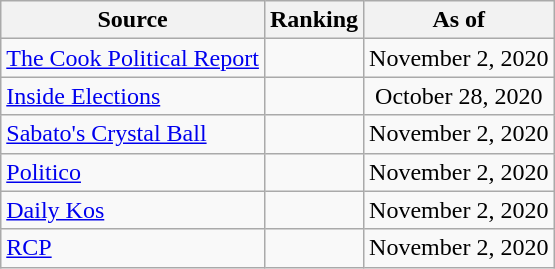<table class="wikitable" style="text-align:center">
<tr>
<th>Source</th>
<th>Ranking</th>
<th>As of</th>
</tr>
<tr>
<td align=left><a href='#'>The Cook Political Report</a></td>
<td></td>
<td>November 2, 2020</td>
</tr>
<tr>
<td align=left><a href='#'>Inside Elections</a></td>
<td></td>
<td>October 28, 2020</td>
</tr>
<tr>
<td align=left><a href='#'>Sabato's Crystal Ball</a></td>
<td></td>
<td>November 2, 2020</td>
</tr>
<tr>
<td align="left"><a href='#'>Politico</a></td>
<td></td>
<td>November 2, 2020</td>
</tr>
<tr>
<td align="left"><a href='#'>Daily Kos</a></td>
<td></td>
<td>November 2, 2020</td>
</tr>
<tr>
<td align="left"><a href='#'>RCP</a></td>
<td></td>
<td>November 2, 2020</td>
</tr>
</table>
